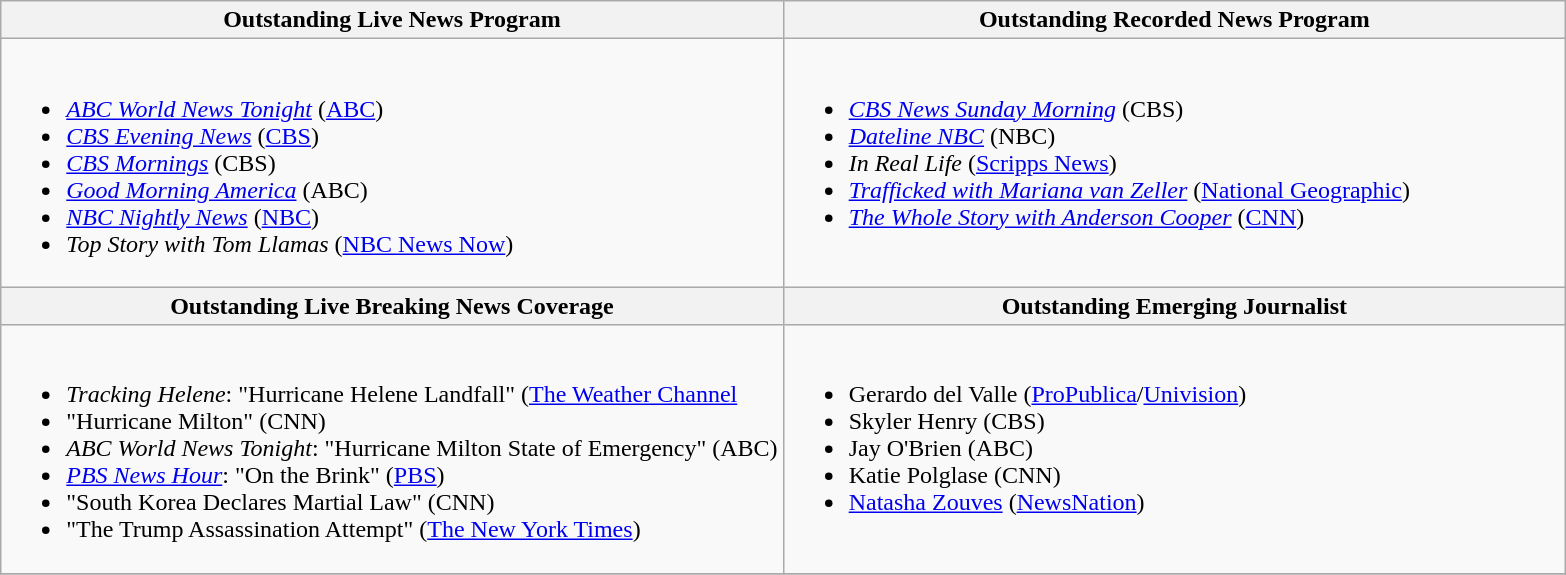<table class=wikitable>
<tr>
<th style="width:50%">Outstanding Live News Program</th>
<th style="width:50%">Outstanding Recorded News Program</th>
</tr>
<tr>
<td valign="top"><br><ul><li><em><a href='#'>ABC World News Tonight</a></em> (<a href='#'>ABC</a>)</li><li><em><a href='#'>CBS Evening News</a></em> (<a href='#'>CBS</a>)</li><li><em><a href='#'>CBS Mornings</a></em> (CBS)</li><li><em><a href='#'>Good Morning America</a></em> (ABC)</li><li><em><a href='#'>NBC Nightly News</a></em> (<a href='#'>NBC</a>)</li><li><em>Top Story with Tom Llamas</em> (<a href='#'>NBC News Now</a>)</li></ul></td>
<td valign="top"><br><ul><li><em><a href='#'>CBS News Sunday Morning</a></em> (CBS)</li><li><em><a href='#'>Dateline NBC</a></em> (NBC)</li><li><em>In Real Life</em> (<a href='#'>Scripps News</a>)</li><li><em><a href='#'>Trafficked with Mariana van Zeller</a></em> (<a href='#'>National Geographic</a>)</li><li><em><a href='#'>The Whole Story with Anderson Cooper</a></em> (<a href='#'>CNN</a>)</li></ul></td>
</tr>
<tr>
<th style="width:50%">Outstanding Live Breaking News Coverage</th>
<th style="width:50%">Outstanding Emerging Journalist</th>
</tr>
<tr>
<td valign="top"><br><ul><li><em>Tracking Helene</em>: "Hurricane Helene Landfall" (<a href='#'>The Weather Channel</a></li><li>"Hurricane Milton" (CNN)</li><li><em>ABC World News Tonight</em>: "Hurricane Milton State of Emergency" (ABC)</li><li><em><a href='#'>PBS News Hour</a></em>: "On the Brink" (<a href='#'>PBS</a>)</li><li>"South Korea Declares Martial Law" (CNN)</li><li>"The Trump Assassination Attempt" (<a href='#'>The New York Times</a>)</li></ul></td>
<td valign="top"><br><ul><li>Gerardo del Valle (<a href='#'>ProPublica</a>/<a href='#'>Univision</a>)</li><li>Skyler Henry (CBS)</li><li>Jay O'Brien (ABC)</li><li>Katie Polglase (CNN)</li><li><a href='#'>Natasha Zouves</a> (<a href='#'>NewsNation</a>)</li></ul></td>
</tr>
<tr>
</tr>
</table>
